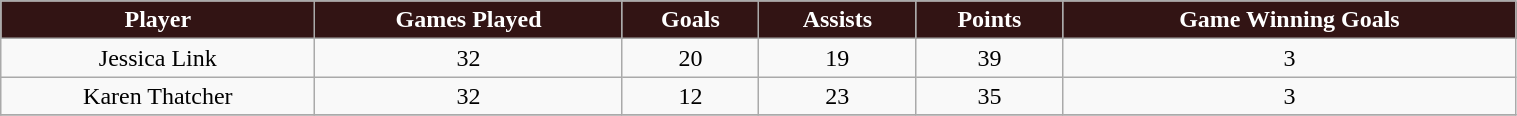<table class="wikitable" width="80%">
<tr align="center"  style=" background:#321414;color:#FFFFFF;">
<td><strong>Player</strong></td>
<td><strong>Games Played</strong></td>
<td><strong>Goals</strong></td>
<td><strong>Assists</strong></td>
<td><strong>Points</strong></td>
<td><strong>Game Winning Goals</strong></td>
</tr>
<tr align="center" bgcolor="">
<td>Jessica Link</td>
<td>32</td>
<td>20</td>
<td>19</td>
<td>39</td>
<td>3</td>
</tr>
<tr align="center" bgcolor="">
<td>Karen Thatcher</td>
<td>32</td>
<td>12</td>
<td>23</td>
<td>35</td>
<td>3</td>
</tr>
<tr align="center" bgcolor="">
</tr>
</table>
